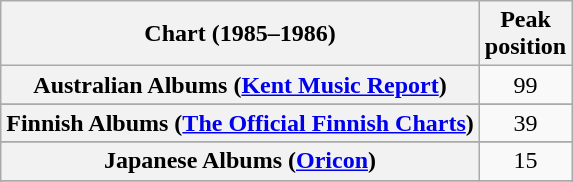<table class="wikitable sortable plainrowheaders">
<tr>
<th>Chart (1985–1986)</th>
<th>Peak<br>position</th>
</tr>
<tr>
<th scope="row">Australian Albums (<a href='#'>Kent Music Report</a>)</th>
<td align="center">99</td>
</tr>
<tr>
</tr>
<tr>
<th scope="row">Finnish Albums (<a href='#'>The Official Finnish Charts</a>)</th>
<td align="center">39</td>
</tr>
<tr>
</tr>
<tr>
<th scope="row">Japanese Albums (<a href='#'>Oricon</a>)</th>
<td align="center">15</td>
</tr>
<tr>
</tr>
<tr>
</tr>
<tr>
</tr>
<tr>
</tr>
<tr>
</tr>
</table>
